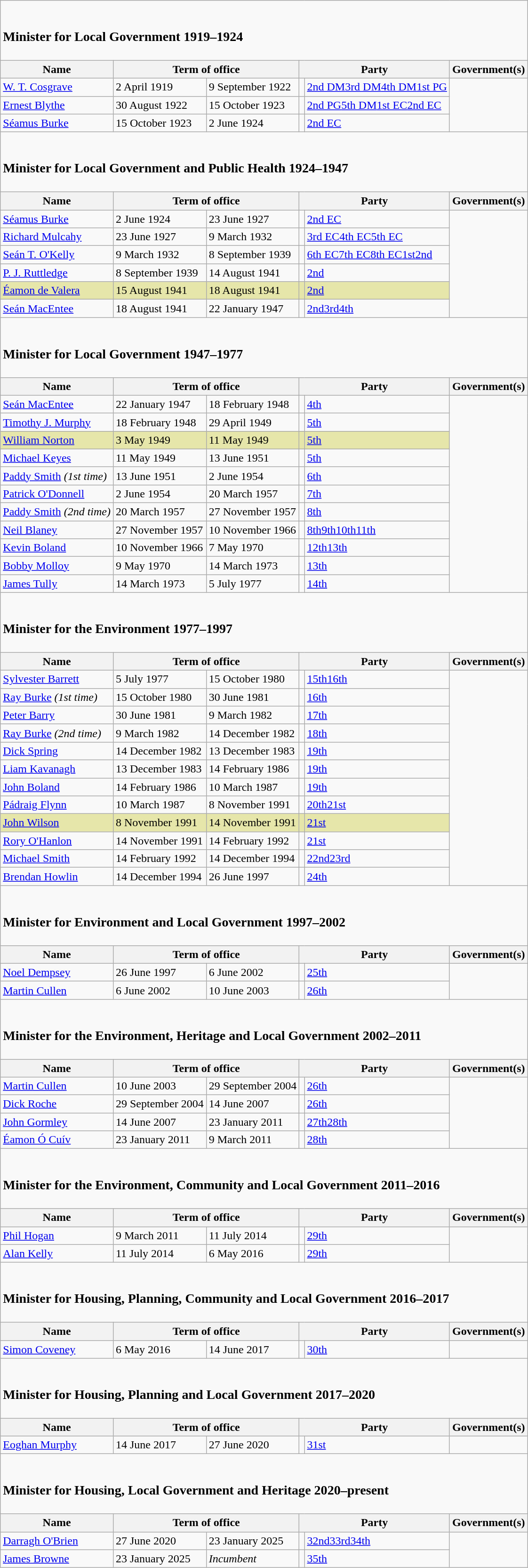<table class="wikitable">
<tr>
<td colspan="6"><br><h3>Minister for Local Government 1919–1924</h3></td>
</tr>
<tr>
<th>Name</th>
<th colspan="2">Term of office</th>
<th colspan="2">Party</th>
<th>Government(s)</th>
</tr>
<tr>
<td><a href='#'>W. T. Cosgrave</a></td>
<td>2 April 1919</td>
<td>9 September 1922</td>
<td></td>
<td><a href='#'>2nd DM</a><a href='#'>3rd DM</a><a href='#'>4th DM</a><a href='#'>1st PG</a></td>
</tr>
<tr>
<td><a href='#'>Ernest Blythe</a></td>
<td>30 August 1922</td>
<td>15 October 1923</td>
<td></td>
<td><a href='#'>2nd PG</a><a href='#'>5th DM</a><a href='#'>1st EC</a><a href='#'>2nd EC</a></td>
</tr>
<tr>
<td><a href='#'>Séamus Burke</a></td>
<td>15 October 1923</td>
<td>2 June 1924</td>
<td></td>
<td><a href='#'>2nd EC</a></td>
</tr>
<tr>
<td colspan="6"><br><h3>Minister for Local Government and Public Health 1924–1947</h3></td>
</tr>
<tr>
<th>Name</th>
<th colspan="2">Term of office</th>
<th colspan="2">Party</th>
<th>Government(s)</th>
</tr>
<tr>
<td><a href='#'>Séamus Burke</a></td>
<td>2 June 1924</td>
<td>23 June 1927</td>
<td></td>
<td><a href='#'>2nd EC</a></td>
</tr>
<tr>
<td><a href='#'>Richard Mulcahy</a></td>
<td>23 June 1927</td>
<td>9 March 1932</td>
<td></td>
<td><a href='#'>3rd EC</a><a href='#'>4th EC</a><a href='#'>5th EC</a></td>
</tr>
<tr>
<td><a href='#'>Seán T. O'Kelly</a></td>
<td>9 March 1932</td>
<td>8 September 1939</td>
<td></td>
<td><a href='#'>6th EC</a><a href='#'>7th EC</a><a href='#'>8th EC</a><a href='#'>1st</a><a href='#'>2nd</a></td>
</tr>
<tr>
<td><a href='#'>P. J. Ruttledge</a></td>
<td>8 September 1939</td>
<td>14 August 1941</td>
<td></td>
<td><a href='#'>2nd</a></td>
</tr>
<tr bgcolor=#E6E6AA>
<td><a href='#'>Éamon de Valera</a> </td>
<td>15 August 1941</td>
<td>18 August 1941</td>
<td></td>
<td><a href='#'>2nd</a></td>
</tr>
<tr>
<td><a href='#'>Seán MacEntee</a></td>
<td>18 August 1941</td>
<td>22 January 1947</td>
<td></td>
<td><a href='#'>2nd</a><a href='#'>3rd</a><a href='#'>4th</a></td>
</tr>
<tr>
<td colspan="6"><br><h3>Minister for Local Government 1947–1977</h3></td>
</tr>
<tr>
<th>Name</th>
<th colspan="2">Term of office</th>
<th colspan="2">Party</th>
<th>Government(s)</th>
</tr>
<tr>
<td><a href='#'>Seán MacEntee</a></td>
<td>22 January 1947</td>
<td>18 February 1948</td>
<td></td>
<td><a href='#'>4th</a></td>
</tr>
<tr>
<td><a href='#'>Timothy J. Murphy</a></td>
<td>18 February 1948</td>
<td>29 April 1949</td>
<td></td>
<td><a href='#'>5th</a></td>
</tr>
<tr bgcolor=#E6E6AA>
<td><a href='#'>William Norton</a> </td>
<td>3 May 1949</td>
<td>11 May 1949</td>
<td></td>
<td><a href='#'>5th</a></td>
</tr>
<tr>
<td><a href='#'>Michael Keyes</a></td>
<td>11 May 1949</td>
<td>13 June 1951</td>
<td></td>
<td><a href='#'>5th</a></td>
</tr>
<tr>
<td><a href='#'>Paddy Smith</a> <em>(1st time)</em></td>
<td>13 June 1951</td>
<td>2 June 1954</td>
<td></td>
<td><a href='#'>6th</a></td>
</tr>
<tr>
<td><a href='#'>Patrick O'Donnell</a></td>
<td>2 June 1954</td>
<td>20 March 1957</td>
<td></td>
<td><a href='#'>7th</a></td>
</tr>
<tr>
<td><a href='#'>Paddy Smith</a> <em>(2nd time)</em></td>
<td>20 March 1957</td>
<td>27 November 1957</td>
<td></td>
<td><a href='#'>8th</a></td>
</tr>
<tr>
<td><a href='#'>Neil Blaney</a></td>
<td>27 November 1957</td>
<td>10 November 1966</td>
<td></td>
<td><a href='#'>8th</a><a href='#'>9th</a><a href='#'>10th</a><a href='#'>11th</a></td>
</tr>
<tr>
<td><a href='#'>Kevin Boland</a></td>
<td>10 November 1966</td>
<td>7 May 1970</td>
<td></td>
<td><a href='#'>12th</a><a href='#'>13th</a></td>
</tr>
<tr>
<td><a href='#'>Bobby Molloy</a></td>
<td>9 May 1970</td>
<td>14 March 1973</td>
<td></td>
<td><a href='#'>13th</a></td>
</tr>
<tr>
<td><a href='#'>James Tully</a></td>
<td>14 March 1973</td>
<td>5 July 1977</td>
<td></td>
<td><a href='#'>14th</a></td>
</tr>
<tr>
<td colspan="6"><br><h3>Minister for the Environment 1977–1997</h3></td>
</tr>
<tr>
<th>Name</th>
<th colspan="2">Term of office</th>
<th colspan="2">Party</th>
<th>Government(s)</th>
</tr>
<tr>
<td><a href='#'>Sylvester Barrett</a></td>
<td>5 July 1977</td>
<td>15 October 1980</td>
<td></td>
<td><a href='#'>15th</a><a href='#'>16th</a></td>
</tr>
<tr>
<td><a href='#'>Ray Burke</a> <em>(1st time)</em></td>
<td>15 October 1980</td>
<td>30 June 1981</td>
<td></td>
<td><a href='#'>16th</a></td>
</tr>
<tr>
<td><a href='#'>Peter Barry</a></td>
<td>30 June 1981</td>
<td>9 March 1982</td>
<td></td>
<td><a href='#'>17th</a></td>
</tr>
<tr>
<td><a href='#'>Ray Burke</a> <em>(2nd time)</em></td>
<td>9 March 1982</td>
<td>14 December 1982</td>
<td></td>
<td><a href='#'>18th</a></td>
</tr>
<tr>
<td><a href='#'>Dick Spring</a></td>
<td>14 December 1982</td>
<td>13 December 1983</td>
<td></td>
<td><a href='#'>19th</a></td>
</tr>
<tr>
<td><a href='#'>Liam Kavanagh</a></td>
<td>13 December 1983</td>
<td>14 February 1986</td>
<td></td>
<td><a href='#'>19th</a></td>
</tr>
<tr>
<td><a href='#'>John Boland</a></td>
<td>14 February 1986</td>
<td>10 March 1987</td>
<td></td>
<td><a href='#'>19th</a></td>
</tr>
<tr>
<td><a href='#'>Pádraig Flynn</a></td>
<td>10 March 1987</td>
<td>8 November 1991</td>
<td></td>
<td><a href='#'>20th</a><a href='#'>21st</a></td>
</tr>
<tr bgcolor=#E6E6AA>
<td><a href='#'>John Wilson</a> </td>
<td>8 November 1991</td>
<td>14 November 1991</td>
<td></td>
<td><a href='#'>21st</a></td>
</tr>
<tr>
<td><a href='#'>Rory O'Hanlon</a></td>
<td>14 November 1991</td>
<td>14 February 1992</td>
<td></td>
<td><a href='#'>21st</a></td>
</tr>
<tr>
<td><a href='#'>Michael Smith</a></td>
<td>14 February 1992</td>
<td>14 December 1994</td>
<td></td>
<td><a href='#'>22nd</a><a href='#'>23rd</a></td>
</tr>
<tr>
<td><a href='#'>Brendan Howlin</a></td>
<td>14 December 1994</td>
<td>26 June 1997</td>
<td></td>
<td><a href='#'>24th</a></td>
</tr>
<tr>
<td colspan="6"><br><h3>Minister for Environment and Local Government 1997–2002</h3></td>
</tr>
<tr>
<th>Name</th>
<th colspan="2">Term of office</th>
<th colspan="2">Party</th>
<th>Government(s)</th>
</tr>
<tr>
<td><a href='#'>Noel Dempsey</a></td>
<td>26 June 1997</td>
<td>6 June 2002</td>
<td></td>
<td><a href='#'>25th</a></td>
</tr>
<tr>
<td><a href='#'>Martin Cullen</a></td>
<td>6 June 2002</td>
<td>10 June 2003</td>
<td></td>
<td><a href='#'>26th</a></td>
</tr>
<tr>
<td colspan="6"><br><h3>Minister for the Environment, Heritage and Local Government 2002–2011</h3></td>
</tr>
<tr>
<th>Name</th>
<th colspan="2">Term of office</th>
<th colspan="2">Party</th>
<th>Government(s)</th>
</tr>
<tr>
<td><a href='#'>Martin Cullen</a></td>
<td>10 June 2003</td>
<td>29 September 2004</td>
<td></td>
<td><a href='#'>26th</a></td>
</tr>
<tr>
<td><a href='#'>Dick Roche</a></td>
<td>29 September 2004</td>
<td>14 June 2007</td>
<td></td>
<td><a href='#'>26th</a></td>
</tr>
<tr>
<td><a href='#'>John Gormley</a></td>
<td>14 June 2007</td>
<td>23 January 2011</td>
<td></td>
<td><a href='#'>27th</a><a href='#'>28th</a></td>
</tr>
<tr>
<td><a href='#'>Éamon Ó Cuív</a></td>
<td>23 January 2011</td>
<td>9 March 2011</td>
<td></td>
<td><a href='#'>28th</a></td>
</tr>
<tr>
<td colspan="6"><br><h3>Minister for the Environment, Community and Local Government 2011–2016</h3></td>
</tr>
<tr>
<th>Name</th>
<th colspan="2">Term of office</th>
<th colspan="2">Party</th>
<th>Government(s)</th>
</tr>
<tr>
<td><a href='#'>Phil Hogan</a></td>
<td>9 March 2011</td>
<td>11 July 2014</td>
<td></td>
<td><a href='#'>29th</a></td>
</tr>
<tr>
<td><a href='#'>Alan Kelly</a></td>
<td>11 July 2014</td>
<td>6 May 2016</td>
<td></td>
<td><a href='#'>29th</a></td>
</tr>
<tr>
<td colspan="6"><br><h3>Minister for Housing, Planning, Community and Local Government 2016–2017</h3></td>
</tr>
<tr>
<th>Name</th>
<th colspan="2">Term of office</th>
<th colspan="2">Party</th>
<th>Government(s)</th>
</tr>
<tr>
<td><a href='#'>Simon Coveney</a></td>
<td>6 May 2016</td>
<td>14 June 2017</td>
<td></td>
<td><a href='#'>30th</a></td>
</tr>
<tr>
<td colspan="6"><br><h3>Minister for Housing, Planning and Local Government 2017–2020</h3></td>
</tr>
<tr>
<th>Name</th>
<th colspan="2">Term of office</th>
<th colspan="2">Party</th>
<th>Government(s)</th>
</tr>
<tr>
<td><a href='#'>Eoghan Murphy</a></td>
<td>14 June 2017</td>
<td>27 June 2020</td>
<td></td>
<td><a href='#'>31st</a></td>
</tr>
<tr>
<td colspan="6"><br><h3>Minister for Housing, Local Government and Heritage 2020–present</h3></td>
</tr>
<tr>
<th>Name</th>
<th colspan="2">Term of office</th>
<th colspan="2">Party</th>
<th>Government(s)</th>
</tr>
<tr>
<td><a href='#'>Darragh O'Brien</a></td>
<td>27 June 2020</td>
<td>23 January 2025</td>
<td></td>
<td><a href='#'>32nd</a><a href='#'>33rd</a><a href='#'>34th</a></td>
</tr>
<tr>
<td><a href='#'>James Browne</a></td>
<td>23 January 2025</td>
<td><em>Incumbent</em></td>
<td></td>
<td><a href='#'>35th</a></td>
</tr>
</table>
